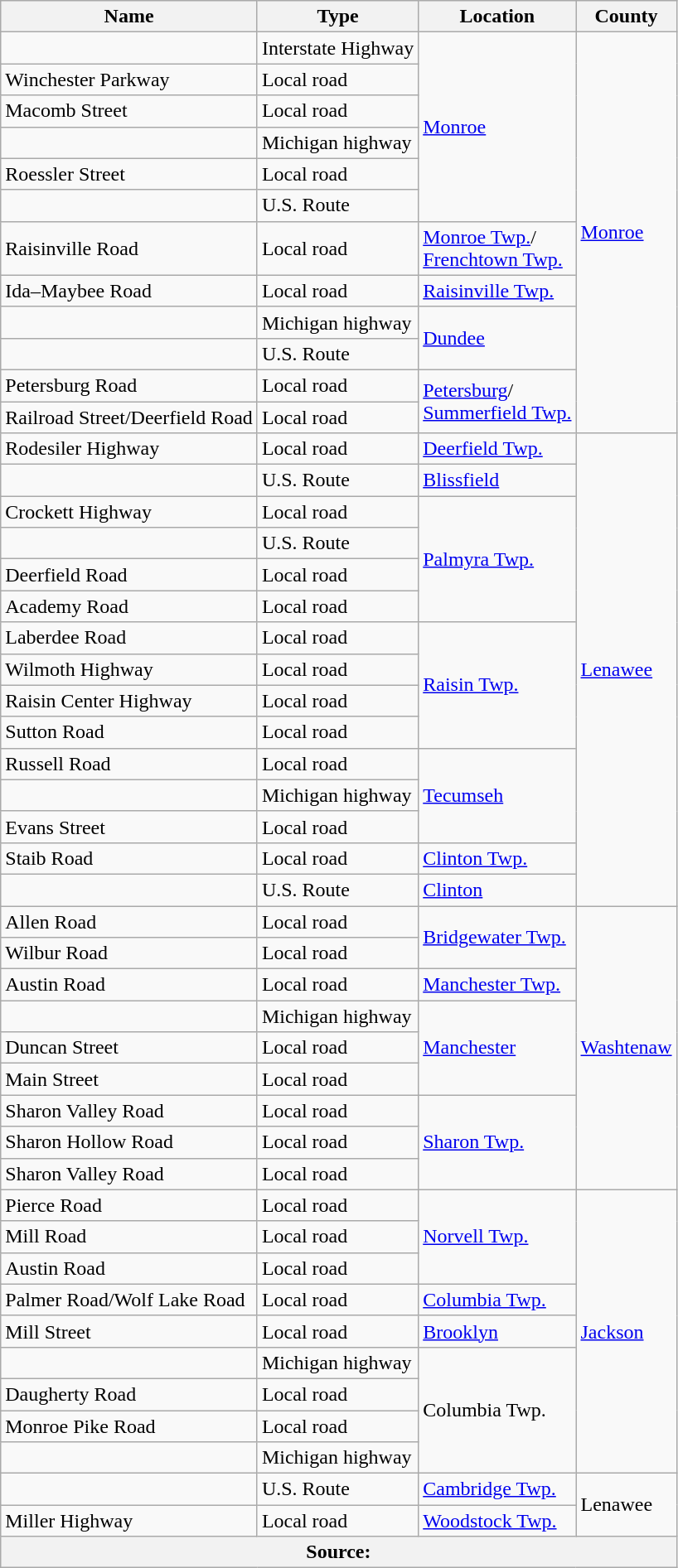<table class="wikitable">
<tr>
<th>Name</th>
<th>Type</th>
<th>Location</th>
<th>County</th>
</tr>
<tr>
<td></td>
<td>Interstate Highway</td>
<td rowspan="6"><a href='#'>Monroe</a></td>
<td rowspan="12"><a href='#'>Monroe</a></td>
</tr>
<tr>
<td>Winchester Parkway</td>
<td>Local road</td>
</tr>
<tr>
<td>Macomb Street</td>
<td>Local road</td>
</tr>
<tr>
<td></td>
<td>Michigan highway</td>
</tr>
<tr>
<td>Roessler Street</td>
<td>Local road</td>
</tr>
<tr>
<td></td>
<td>U.S. Route</td>
</tr>
<tr>
<td>Raisinville Road</td>
<td>Local road</td>
<td><a href='#'>Monroe Twp.</a>/<br><a href='#'>Frenchtown Twp.</a></td>
</tr>
<tr>
<td>Ida–Maybee Road</td>
<td>Local road</td>
<td><a href='#'>Raisinville Twp.</a></td>
</tr>
<tr>
<td></td>
<td>Michigan highway</td>
<td rowspan="2"><a href='#'>Dundee</a></td>
</tr>
<tr>
<td></td>
<td>U.S. Route</td>
</tr>
<tr>
<td>Petersburg Road</td>
<td>Local road</td>
<td rowspan="2"><a href='#'>Petersburg</a>/<br><a href='#'>Summerfield Twp.</a></td>
</tr>
<tr>
<td>Railroad Street/Deerfield Road</td>
<td>Local road</td>
</tr>
<tr>
<td>Rodesiler Highway</td>
<td>Local road</td>
<td><a href='#'>Deerfield Twp.</a></td>
<td rowspan="15"><a href='#'>Lenawee</a></td>
</tr>
<tr>
<td></td>
<td>U.S. Route</td>
<td><a href='#'>Blissfield</a></td>
</tr>
<tr>
<td>Crockett Highway</td>
<td>Local road</td>
<td rowspan="4"><a href='#'>Palmyra Twp.</a></td>
</tr>
<tr>
<td></td>
<td>U.S. Route</td>
</tr>
<tr>
<td>Deerfield Road</td>
<td>Local road</td>
</tr>
<tr>
<td>Academy Road</td>
<td>Local road</td>
</tr>
<tr>
<td>Laberdee Road</td>
<td>Local road</td>
<td rowspan="4"><a href='#'>Raisin Twp.</a></td>
</tr>
<tr>
<td>Wilmoth Highway</td>
<td>Local road</td>
</tr>
<tr>
<td>Raisin Center Highway</td>
<td>Local road</td>
</tr>
<tr>
<td>Sutton Road</td>
<td>Local road</td>
</tr>
<tr>
<td>Russell Road</td>
<td>Local road</td>
<td rowspan="3"><a href='#'>Tecumseh</a></td>
</tr>
<tr>
<td></td>
<td>Michigan highway</td>
</tr>
<tr>
<td>Evans Street</td>
<td>Local road</td>
</tr>
<tr>
<td>Staib Road</td>
<td>Local road</td>
<td><a href='#'>Clinton Twp.</a></td>
</tr>
<tr>
<td></td>
<td>U.S. Route</td>
<td><a href='#'>Clinton</a></td>
</tr>
<tr>
<td>Allen Road</td>
<td>Local road</td>
<td rowspan="2"><a href='#'>Bridgewater Twp.</a></td>
<td rowspan="9"><a href='#'>Washtenaw</a></td>
</tr>
<tr>
<td>Wilbur Road</td>
<td>Local road</td>
</tr>
<tr>
<td>Austin Road</td>
<td>Local road</td>
<td><a href='#'>Manchester Twp.</a></td>
</tr>
<tr>
<td></td>
<td>Michigan highway</td>
<td rowspan="3"><a href='#'>Manchester</a></td>
</tr>
<tr>
<td>Duncan Street</td>
<td>Local road</td>
</tr>
<tr>
<td>Main Street</td>
<td>Local road</td>
</tr>
<tr>
<td>Sharon Valley Road</td>
<td>Local road</td>
<td rowspan="3"><a href='#'>Sharon Twp.</a></td>
</tr>
<tr>
<td>Sharon Hollow Road</td>
<td>Local road</td>
</tr>
<tr>
<td>Sharon Valley Road</td>
<td>Local road</td>
</tr>
<tr>
<td>Pierce Road</td>
<td>Local road</td>
<td rowspan="3"><a href='#'>Norvell Twp.</a></td>
<td rowspan="9"><a href='#'>Jackson</a></td>
</tr>
<tr>
<td>Mill Road</td>
<td>Local road</td>
</tr>
<tr>
<td>Austin Road</td>
<td>Local road</td>
</tr>
<tr>
<td>Palmer Road/Wolf Lake Road</td>
<td>Local road</td>
<td><a href='#'>Columbia Twp.</a></td>
</tr>
<tr>
<td>Mill Street</td>
<td>Local road</td>
<td><a href='#'>Brooklyn</a></td>
</tr>
<tr>
<td></td>
<td>Michigan highway</td>
<td rowspan="4">Columbia Twp.</td>
</tr>
<tr>
<td>Daugherty Road</td>
<td>Local road</td>
</tr>
<tr>
<td>Monroe Pike Road</td>
<td>Local road</td>
</tr>
<tr>
<td></td>
<td>Michigan highway</td>
</tr>
<tr>
<td></td>
<td>U.S. Route</td>
<td><a href='#'>Cambridge Twp.</a></td>
<td rowspan="2">Lenawee</td>
</tr>
<tr>
<td>Miller Highway</td>
<td>Local road</td>
<td><a href='#'>Woodstock Twp.</a></td>
</tr>
<tr>
<th colspan="4">Source: </th>
</tr>
</table>
